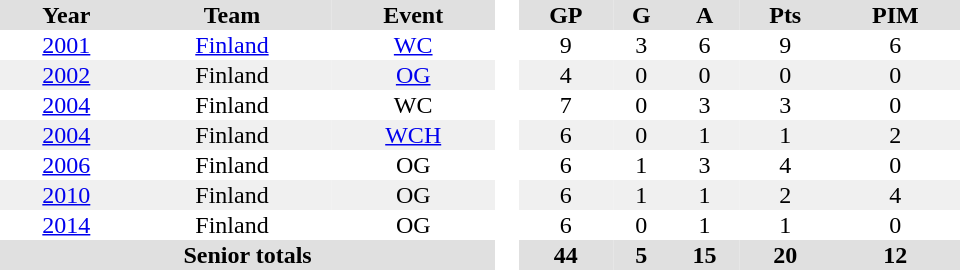<table border="0" cellpadding="1" cellspacing="0" style="text-align:center; width:40em">
<tr ALIGN="center" bgcolor="#e0e0e0">
<th>Year</th>
<th>Team</th>
<th>Event</th>
<th rowspan="99" bgcolor="#ffffff"> </th>
<th>GP</th>
<th>G</th>
<th>A</th>
<th>Pts</th>
<th>PIM</th>
</tr>
<tr>
<td><a href='#'>2001</a></td>
<td><a href='#'>Finland</a></td>
<td><a href='#'>WC</a></td>
<td>9</td>
<td>3</td>
<td>6</td>
<td>9</td>
<td>6</td>
</tr>
<tr bgcolor="#f0f0f0">
<td><a href='#'>2002</a></td>
<td>Finland</td>
<td><a href='#'>OG</a></td>
<td>4</td>
<td>0</td>
<td>0</td>
<td>0</td>
<td>0</td>
</tr>
<tr>
<td><a href='#'>2004</a></td>
<td>Finland</td>
<td>WC</td>
<td>7</td>
<td>0</td>
<td>3</td>
<td>3</td>
<td>0</td>
</tr>
<tr bgcolor="#f0f0f0">
<td><a href='#'>2004</a></td>
<td>Finland</td>
<td><a href='#'>WCH</a></td>
<td>6</td>
<td>0</td>
<td>1</td>
<td>1</td>
<td>2</td>
</tr>
<tr>
<td><a href='#'>2006</a></td>
<td>Finland</td>
<td>OG</td>
<td>6</td>
<td>1</td>
<td>3</td>
<td>4</td>
<td>0</td>
</tr>
<tr bgcolor="#f0f0f0">
<td><a href='#'>2010</a></td>
<td>Finland</td>
<td>OG</td>
<td>6</td>
<td>1</td>
<td>1</td>
<td>2</td>
<td>4</td>
</tr>
<tr>
<td><a href='#'>2014</a></td>
<td>Finland</td>
<td>OG</td>
<td>6</td>
<td>0</td>
<td>1</td>
<td>1</td>
<td>0</td>
</tr>
<tr bgcolor="#e0e0e0">
<th colspan="3">Senior totals</th>
<th>44</th>
<th>5</th>
<th>15</th>
<th>20</th>
<th>12</th>
</tr>
</table>
